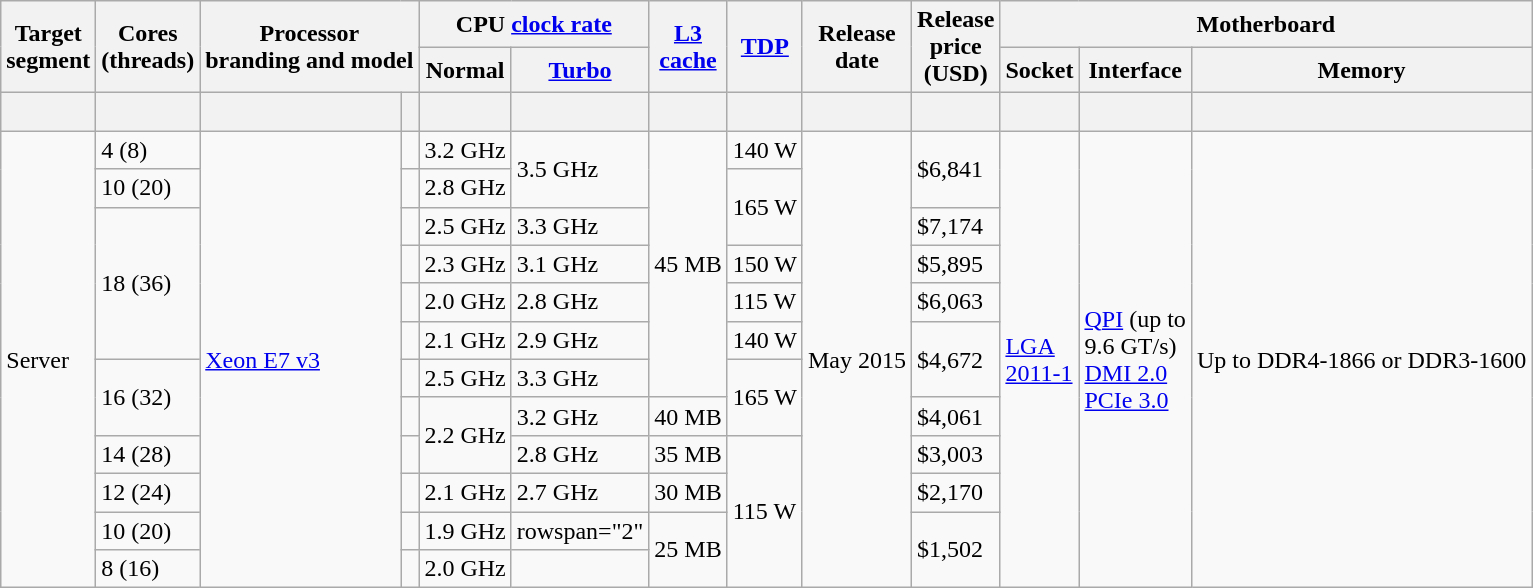<table class="wikitable sortable hover-highlight">
<tr>
<th rowspan="2">Target<br>segment</th>
<th rowspan="2">Cores<br>(threads)</th>
<th colspan="2" rowspan="2">Processor<br>branding and model</th>
<th colspan="2">CPU <a href='#'>clock rate</a></th>
<th rowspan="2" data-sort-type="number"><a href='#'>L3<br>cache</a></th>
<th rowspan="2" data-sort-type="number"><a href='#'>TDP</a></th>
<th rowspan="2" class="unsortable">Release<br>date</th>
<th rowspan="2">Release<br>price<br>(USD)<br></th>
<th colspan="3">Motherboard</th>
</tr>
<tr>
<th>Normal</th>
<th data-sort-type="number"><a href='#'>Turbo</a></th>
<th>Socket</th>
<th>Interface</th>
<th>Memory</th>
</tr>
<tr>
<th style="background-position:center"><br></th>
<th style="background-position:center"></th>
<th style="background-position:center"></th>
<th style="background-position:center"></th>
<th style="background-position:center"></th>
<th style="background-position:center"></th>
<th style="background-position:center"></th>
<th style="background-position:center"></th>
<th style="background-position:center"></th>
<th style="background-position:center"></th>
<th style="background-position:center"></th>
<th style="background-position:center"></th>
<th style="background-position:center"></th>
</tr>
<tr>
<td rowspan="12">Server</td>
<td>4 (8)</td>
<td rowspan="12"><a href='#'>Xeon&nbsp;E7&nbsp;v3</a></td>
<td></td>
<td>3.2 GHz</td>
<td rowspan="2">3.5 GHz</td>
<td rowspan="7">45 MB</td>
<td>140 W</td>
<td rowspan="12">May 2015</td>
<td rowspan="2">$6,841</td>
<td rowspan="12"><a href='#'>LGA<br>2011-1</a></td>
<td rowspan="12"><a href='#'>QPI</a> (up to<br>9.6 GT/s)<br><a href='#'>DMI 2.0</a><br><a href='#'>PCIe 3.0</a></td>
<td rowspan="12">Up to DDR4-1866 or DDR3-1600</td>
</tr>
<tr>
<td>10 (20)</td>
<td></td>
<td>2.8 GHz</td>
<td rowspan="2">165 W</td>
</tr>
<tr>
<td rowspan="4">18 (36)</td>
<td></td>
<td>2.5 GHz</td>
<td>3.3 GHz</td>
<td>$7,174</td>
</tr>
<tr>
<td></td>
<td>2.3 GHz</td>
<td>3.1 GHz</td>
<td>150 W</td>
<td>$5,895</td>
</tr>
<tr>
<td></td>
<td>2.0 GHz</td>
<td>2.8 GHz</td>
<td>115 W</td>
<td>$6,063</td>
</tr>
<tr>
<td></td>
<td>2.1 GHz</td>
<td>2.9 GHz</td>
<td>140 W</td>
<td rowspan="2">$4,672</td>
</tr>
<tr>
<td rowspan="2">16 (32)</td>
<td></td>
<td>2.5 GHz</td>
<td>3.3 GHz</td>
<td rowspan="2">165 W</td>
</tr>
<tr>
<td></td>
<td rowspan="2">2.2 GHz</td>
<td>3.2 GHz</td>
<td>40 MB</td>
<td>$4,061</td>
</tr>
<tr>
<td>14 (28)</td>
<td></td>
<td>2.8 GHz</td>
<td>35 MB</td>
<td rowspan="4">115 W</td>
<td>$3,003</td>
</tr>
<tr>
<td>12 (24)</td>
<td></td>
<td>2.1 GHz</td>
<td>2.7 GHz</td>
<td>30 MB</td>
<td>$2,170</td>
</tr>
<tr>
<td>10 (20)</td>
<td></td>
<td>1.9 GHz</td>
<td>rowspan="2" </td>
<td rowspan="2">25 MB</td>
<td rowspan="2">$1,502</td>
</tr>
<tr>
<td>8 (16)</td>
<td></td>
<td>2.0 GHz</td>
</tr>
</table>
